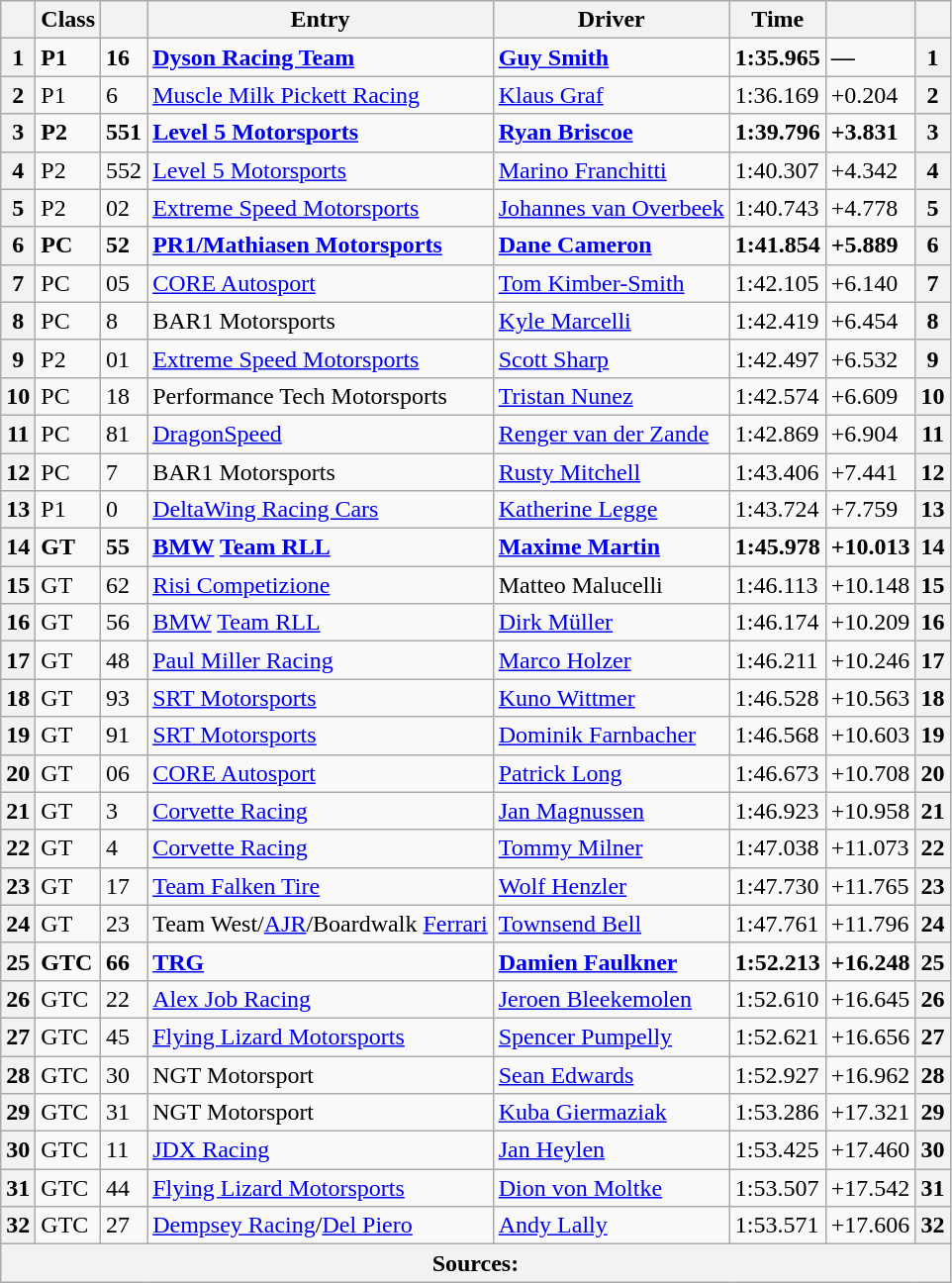<table class="wikitable">
<tr>
<th></th>
<th>Class</th>
<th></th>
<th>Entry</th>
<th>Driver</th>
<th>Time</th>
<th></th>
<th></th>
</tr>
<tr style="font-weight:bold">
<th>1</th>
<td>P1</td>
<td>16</td>
<td> <a href='#'>Dyson Racing Team</a></td>
<td> <a href='#'>Guy Smith</a></td>
<td>1:35.965</td>
<td>—</td>
<th>1</th>
</tr>
<tr>
<th>2</th>
<td>P1</td>
<td>6</td>
<td> <a href='#'>Muscle Milk Pickett Racing</a></td>
<td> <a href='#'>Klaus Graf</a></td>
<td>1:36.169</td>
<td>+0.204</td>
<th>2</th>
</tr>
<tr style="font-weight:bold">
<th>3</th>
<td>P2</td>
<td>551</td>
<td> <a href='#'>Level 5 Motorsports</a></td>
<td> <a href='#'>Ryan Briscoe</a></td>
<td>1:39.796</td>
<td>+3.831</td>
<th>3</th>
</tr>
<tr>
<th>4</th>
<td>P2</td>
<td>552</td>
<td> <a href='#'>Level 5 Motorsports</a></td>
<td> <a href='#'>Marino Franchitti</a></td>
<td>1:40.307</td>
<td>+4.342</td>
<th>4</th>
</tr>
<tr>
<th>5</th>
<td>P2</td>
<td>02</td>
<td> <a href='#'>Extreme Speed Motorsports</a></td>
<td> <a href='#'>Johannes van Overbeek</a></td>
<td>1:40.743</td>
<td>+4.778</td>
<th>5</th>
</tr>
<tr style="font-weight:bold">
<th>6</th>
<td>PC</td>
<td>52</td>
<td> <a href='#'>PR1/Mathiasen Motorsports</a></td>
<td> <a href='#'>Dane Cameron</a></td>
<td>1:41.854</td>
<td>+5.889</td>
<th>6</th>
</tr>
<tr>
<th>7</th>
<td>PC</td>
<td>05</td>
<td> <a href='#'>CORE Autosport</a></td>
<td> <a href='#'>Tom Kimber-Smith</a></td>
<td>1:42.105</td>
<td>+6.140</td>
<th>7</th>
</tr>
<tr>
<th>8</th>
<td>PC</td>
<td>8</td>
<td> BAR1 Motorsports</td>
<td> <a href='#'>Kyle Marcelli</a></td>
<td>1:42.419</td>
<td>+6.454</td>
<th>8</th>
</tr>
<tr>
<th>9</th>
<td>P2</td>
<td>01</td>
<td> <a href='#'>Extreme Speed Motorsports</a></td>
<td> <a href='#'>Scott Sharp</a></td>
<td>1:42.497</td>
<td>+6.532</td>
<th>9</th>
</tr>
<tr>
<th>10</th>
<td>PC</td>
<td>18</td>
<td> Performance Tech Motorsports</td>
<td> <a href='#'>Tristan Nunez</a></td>
<td>1:42.574</td>
<td>+6.609</td>
<th>10</th>
</tr>
<tr>
<th>11</th>
<td>PC</td>
<td>81</td>
<td> <a href='#'>DragonSpeed</a></td>
<td> <a href='#'>Renger van der Zande</a></td>
<td>1:42.869</td>
<td>+6.904</td>
<th>11</th>
</tr>
<tr>
<th>12</th>
<td>PC</td>
<td>7</td>
<td> BAR1 Motorsports</td>
<td> <a href='#'>Rusty Mitchell</a></td>
<td>1:43.406</td>
<td>+7.441</td>
<th>12</th>
</tr>
<tr>
<th>13</th>
<td>P1</td>
<td>0</td>
<td> <a href='#'>DeltaWing Racing Cars</a></td>
<td> <a href='#'>Katherine Legge</a></td>
<td>1:43.724</td>
<td>+7.759</td>
<th>13</th>
</tr>
<tr style="font-weight:bold">
<th>14</th>
<td>GT</td>
<td>55</td>
<td> <a href='#'>BMW</a> <a href='#'>Team RLL</a></td>
<td> <a href='#'>Maxime Martin</a></td>
<td>1:45.978</td>
<td>+10.013</td>
<th>14</th>
</tr>
<tr>
<th>15</th>
<td>GT</td>
<td>62</td>
<td> <a href='#'>Risi Competizione</a></td>
<td> Matteo Malucelli</td>
<td>1:46.113</td>
<td>+10.148</td>
<th>15</th>
</tr>
<tr>
<th>16</th>
<td>GT</td>
<td>56</td>
<td> <a href='#'>BMW</a> <a href='#'>Team RLL</a></td>
<td> <a href='#'>Dirk Müller</a></td>
<td>1:46.174</td>
<td>+10.209</td>
<th>16</th>
</tr>
<tr>
<th>17</th>
<td>GT</td>
<td>48</td>
<td> <a href='#'>Paul Miller Racing</a></td>
<td> <a href='#'>Marco Holzer</a></td>
<td>1:46.211</td>
<td>+10.246</td>
<th>17</th>
</tr>
<tr>
<th>18</th>
<td>GT</td>
<td>93</td>
<td> <a href='#'>SRT Motorsports</a></td>
<td> <a href='#'>Kuno Wittmer</a></td>
<td>1:46.528</td>
<td>+10.563</td>
<th>18</th>
</tr>
<tr>
<th>19</th>
<td>GT</td>
<td>91</td>
<td> <a href='#'>SRT Motorsports</a></td>
<td> <a href='#'>Dominik Farnbacher</a></td>
<td>1:46.568</td>
<td>+10.603</td>
<th>19</th>
</tr>
<tr>
<th>20</th>
<td>GT</td>
<td>06</td>
<td> <a href='#'>CORE Autosport</a></td>
<td> <a href='#'>Patrick Long</a></td>
<td>1:46.673</td>
<td>+10.708</td>
<th>20</th>
</tr>
<tr>
<th>21</th>
<td>GT</td>
<td>3</td>
<td> <a href='#'>Corvette Racing</a></td>
<td> <a href='#'>Jan Magnussen</a></td>
<td>1:46.923</td>
<td>+10.958</td>
<th>21</th>
</tr>
<tr>
<th>22</th>
<td>GT</td>
<td>4</td>
<td> <a href='#'>Corvette Racing</a></td>
<td> <a href='#'>Tommy Milner</a></td>
<td>1:47.038</td>
<td>+11.073</td>
<th>22</th>
</tr>
<tr>
<th>23</th>
<td>GT</td>
<td>17</td>
<td> <a href='#'>Team Falken Tire</a></td>
<td> <a href='#'>Wolf Henzler</a></td>
<td>1:47.730</td>
<td>+11.765</td>
<th>23</th>
</tr>
<tr>
<th>24</th>
<td>GT</td>
<td>23</td>
<td> Team West/<a href='#'>AJR</a>/Boardwalk <a href='#'>Ferrari</a></td>
<td> <a href='#'>Townsend Bell</a></td>
<td>1:47.761</td>
<td>+11.796</td>
<th>24</th>
</tr>
<tr style="font-weight:bold">
<th>25</th>
<td>GTC</td>
<td>66</td>
<td> <a href='#'>TRG</a></td>
<td> <a href='#'>Damien Faulkner</a></td>
<td>1:52.213</td>
<td>+16.248</td>
<th>25</th>
</tr>
<tr>
<th>26</th>
<td>GTC</td>
<td>22</td>
<td> <a href='#'>Alex Job Racing</a></td>
<td> <a href='#'>Jeroen Bleekemolen</a></td>
<td>1:52.610</td>
<td>+16.645</td>
<th>26</th>
</tr>
<tr>
<th>27</th>
<td>GTC</td>
<td>45</td>
<td> <a href='#'>Flying Lizard Motorsports</a></td>
<td> <a href='#'>Spencer Pumpelly</a></td>
<td>1:52.621</td>
<td>+16.656</td>
<th>27</th>
</tr>
<tr>
<th>28</th>
<td>GTC</td>
<td>30</td>
<td> NGT Motorsport</td>
<td> <a href='#'>Sean Edwards</a></td>
<td>1:52.927</td>
<td>+16.962</td>
<th>28</th>
</tr>
<tr>
<th>29</th>
<td>GTC</td>
<td>31</td>
<td> NGT Motorsport</td>
<td> <a href='#'>Kuba Giermaziak</a></td>
<td>1:53.286</td>
<td>+17.321</td>
<th>29</th>
</tr>
<tr>
<th>30</th>
<td>GTC</td>
<td>11</td>
<td> <a href='#'>JDX Racing</a></td>
<td> <a href='#'>Jan Heylen</a></td>
<td>1:53.425</td>
<td>+17.460</td>
<th>30</th>
</tr>
<tr>
<th>31</th>
<td>GTC</td>
<td>44</td>
<td> <a href='#'>Flying Lizard Motorsports</a></td>
<td> <a href='#'>Dion von Moltke</a></td>
<td>1:53.507</td>
<td>+17.542</td>
<th>31</th>
</tr>
<tr>
<th>32</th>
<td>GTC</td>
<td>27</td>
<td> <a href='#'>Dempsey Racing</a>/<a href='#'>Del Piero</a></td>
<td> <a href='#'>Andy Lally</a></td>
<td>1:53.571</td>
<td>+17.606</td>
<th>32</th>
</tr>
<tr>
<th colspan="8">Sources:</th>
</tr>
</table>
